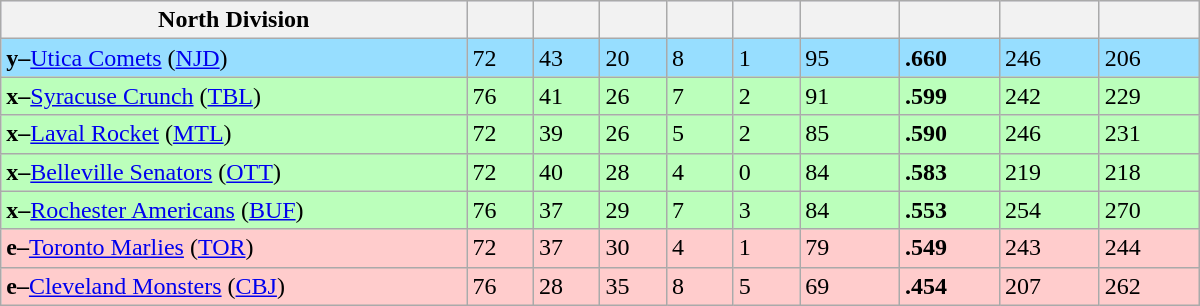<table class="wikitable" style="width:50em">
<tr bgcolor="#DDDDFF">
<th width="35%">North Division</th>
<th width="5%"></th>
<th width="5%"></th>
<th width="5%"></th>
<th width="5%"></th>
<th width="5%"></th>
<th width="7.5%"></th>
<th width="7.5%"></th>
<th width="7.5%"></th>
<th width="7.5%"></th>
</tr>
<tr bgcolor=#97DEFF>
<td><strong>y–</strong><a href='#'>Utica Comets</a> (<a href='#'>NJD</a>)</td>
<td>72</td>
<td>43</td>
<td>20</td>
<td>8</td>
<td>1</td>
<td>95</td>
<td><strong>.660</strong></td>
<td>246</td>
<td>206</td>
</tr>
<tr bgcolor=#bbffbb>
<td><strong>x–</strong><a href='#'>Syracuse Crunch</a> (<a href='#'>TBL</a>)</td>
<td>76</td>
<td>41</td>
<td>26</td>
<td>7</td>
<td>2</td>
<td>91</td>
<td><strong>.599</strong></td>
<td>242</td>
<td>229</td>
</tr>
<tr bgcolor=#bbffbb>
<td><strong>x–</strong><a href='#'>Laval Rocket</a> (<a href='#'>MTL</a>)</td>
<td>72</td>
<td>39</td>
<td>26</td>
<td>5</td>
<td>2</td>
<td>85</td>
<td><strong>.590</strong></td>
<td>246</td>
<td>231</td>
</tr>
<tr bgcolor=#bbffbb>
<td><strong>x–</strong><a href='#'>Belleville Senators</a> (<a href='#'>OTT</a>)</td>
<td>72</td>
<td>40</td>
<td>28</td>
<td>4</td>
<td>0</td>
<td>84</td>
<td><strong>.583</strong></td>
<td>219</td>
<td>218</td>
</tr>
<tr bgcolor=#bbffbb>
<td><strong>x–</strong><a href='#'>Rochester Americans</a> (<a href='#'>BUF</a>)</td>
<td>76</td>
<td>37</td>
<td>29</td>
<td>7</td>
<td>3</td>
<td>84</td>
<td><strong>.553</strong></td>
<td>254</td>
<td>270</td>
</tr>
<tr bgcolor=#ffcccc>
<td><strong>e–</strong><a href='#'>Toronto Marlies</a> (<a href='#'>TOR</a>)</td>
<td>72</td>
<td>37</td>
<td>30</td>
<td>4</td>
<td>1</td>
<td>79</td>
<td><strong>.549</strong></td>
<td>243</td>
<td>244</td>
</tr>
<tr bgcolor=#ffcccc>
<td><strong>e–</strong><a href='#'>Cleveland Monsters</a> (<a href='#'>CBJ</a>)</td>
<td>76</td>
<td>28</td>
<td>35</td>
<td>8</td>
<td>5</td>
<td>69</td>
<td><strong>.454</strong></td>
<td>207</td>
<td>262</td>
</tr>
</table>
